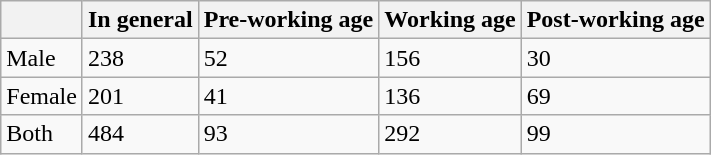<table class="wikitable">
<tr>
<th></th>
<th>In general</th>
<th>Pre-working age</th>
<th>Working age</th>
<th>Post-working age</th>
</tr>
<tr>
<td>Male</td>
<td>238</td>
<td>52</td>
<td>156</td>
<td>30</td>
</tr>
<tr>
<td>Female</td>
<td>201</td>
<td>41</td>
<td>136</td>
<td>69</td>
</tr>
<tr>
<td>Both</td>
<td>484</td>
<td>93</td>
<td>292</td>
<td>99</td>
</tr>
</table>
